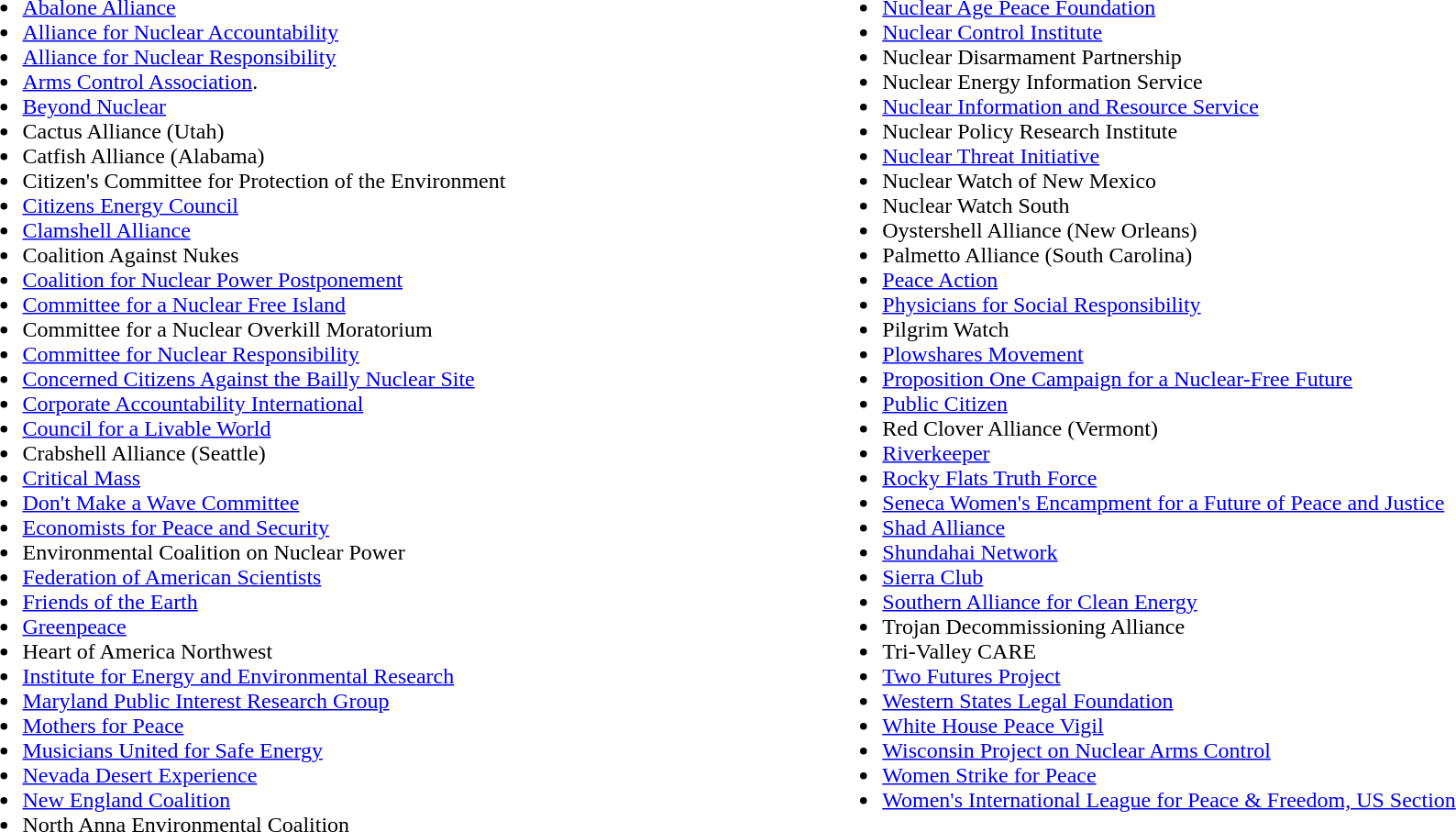<table>
<tr valign=top>
<td style="width:1200px; text-align:left;"><br><ul><li><a href='#'>Abalone Alliance</a></li><li><a href='#'>Alliance for Nuclear Accountability</a></li><li><a href='#'>Alliance for Nuclear Responsibility</a></li><li><a href='#'>Arms Control Association</a>.</li><li><a href='#'>Beyond Nuclear</a></li><li>Cactus Alliance (Utah)</li><li>Catfish Alliance (Alabama)</li><li>Citizen's Committee for Protection of the Environment</li><li><a href='#'>Citizens Energy Council</a></li><li><a href='#'>Clamshell Alliance</a></li><li>Coalition Against Nukes</li><li><a href='#'>Coalition for Nuclear Power Postponement</a></li><li><a href='#'>Committee for a Nuclear Free Island</a></li><li>Committee for a Nuclear Overkill Moratorium</li><li><a href='#'>Committee for Nuclear Responsibility</a></li><li><a href='#'>Concerned Citizens Against the Bailly Nuclear Site</a></li><li><a href='#'>Corporate Accountability International</a></li><li><a href='#'>Council for a Livable World</a></li><li>Crabshell Alliance (Seattle)</li><li><a href='#'>Critical Mass</a></li><li><a href='#'>Don't Make a Wave Committee</a></li><li><a href='#'>Economists for Peace and Security</a></li><li>Environmental Coalition on Nuclear Power</li><li><a href='#'>Federation of American Scientists</a></li><li><a href='#'>Friends of the Earth</a></li><li><a href='#'>Greenpeace</a></li><li>Heart of America Northwest</li><li><a href='#'>Institute for Energy and Environmental Research</a></li><li><a href='#'>Maryland Public Interest Research Group</a></li><li><a href='#'>Mothers for Peace</a></li><li><a href='#'>Musicians United for Safe Energy</a></li><li><a href='#'>Nevada Desert Experience</a></li><li><a href='#'>New England Coalition</a></li><li>North Anna Environmental Coalition</li></ul></td>
<td style="width:1200px; text-align:left;"><br><ul><li><a href='#'>Nuclear Age Peace Foundation</a></li><li><a href='#'>Nuclear Control Institute</a></li><li>Nuclear Disarmament Partnership</li><li>Nuclear Energy Information Service</li><li><a href='#'>Nuclear Information and Resource Service</a></li><li>Nuclear Policy Research Institute</li><li><a href='#'>Nuclear Threat Initiative</a></li><li>Nuclear Watch of New Mexico</li><li>Nuclear Watch South</li><li>Oystershell Alliance (New Orleans)</li><li>Palmetto Alliance (South Carolina)</li><li><a href='#'>Peace Action</a></li><li><a href='#'>Physicians for Social Responsibility</a></li><li>Pilgrim Watch</li><li><a href='#'>Plowshares Movement</a></li><li><a href='#'>Proposition One Campaign for a Nuclear-Free Future</a></li><li><a href='#'>Public Citizen</a></li><li>Red Clover Alliance (Vermont)</li><li><a href='#'>Riverkeeper</a></li><li><a href='#'>Rocky Flats Truth Force</a></li><li><a href='#'>Seneca Women's Encampment for a Future of Peace and Justice</a></li><li><a href='#'>Shad Alliance</a></li><li><a href='#'>Shundahai Network</a></li><li><a href='#'>Sierra Club</a></li><li><a href='#'>Southern Alliance for Clean Energy</a></li><li>Trojan Decommissioning Alliance</li><li>Tri-Valley CARE</li><li><a href='#'>Two Futures Project</a></li><li><a href='#'>Western States Legal Foundation</a></li><li><a href='#'>White House Peace Vigil</a></li><li><a href='#'>Wisconsin Project on Nuclear Arms Control</a></li><li><a href='#'>Women Strike for Peace</a></li><li><a href='#'>Women's International League for Peace & Freedom, US Section</a></li></ul></td>
</tr>
</table>
